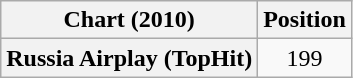<table class="wikitable plainrowheaders" style="text-align:center;">
<tr>
<th scope="col">Chart (2010)</th>
<th scope="col">Position</th>
</tr>
<tr>
<th scope="row">Russia Airplay (TopHit)</th>
<td>199</td>
</tr>
</table>
